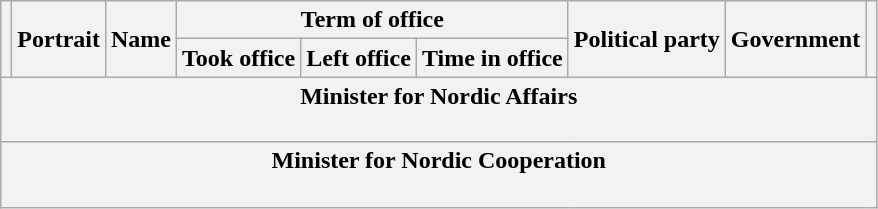<table class="wikitable" style="text-align:center;">
<tr>
<th rowspan=2></th>
<th rowspan=2>Portrait</th>
<th rowspan=2>Name<br></th>
<th colspan=3>Term of office</th>
<th colspan=2 rowspan=2>Political party</th>
<th rowspan=2>Government</th>
<th rowspan=2></th>
</tr>
<tr>
<th>Took office</th>
<th>Left office</th>
<th>Time in office</th>
</tr>
<tr style="text-align:center;">
<th colspan=10>Minister for Nordic Affairs<br><br>








</th>
</tr>
<tr style="text-align:center;">
<th colspan=10>Minister for Nordic Cooperation<br><br>


















</th>
</tr>
</table>
